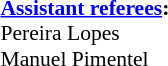<table width=50% style="font-size: 90%">
<tr>
<td><br><strong><a href='#'>Assistant referees</a>:</strong>
<br>Pereira Lopes
<br>Manuel Pimentel</td>
</tr>
</table>
